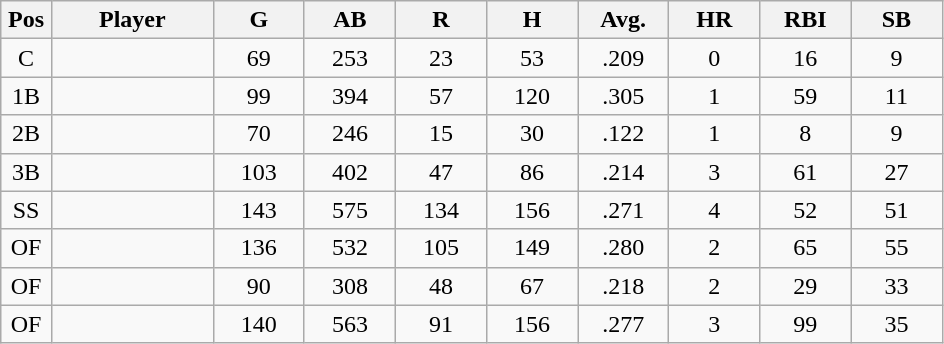<table class="wikitable sortable">
<tr>
<th bgcolor="#DDDDFF" width="5%">Pos</th>
<th bgcolor="#DDDDFF" width="16%">Player</th>
<th bgcolor="#DDDDFF" width="9%">G</th>
<th bgcolor="#DDDDFF" width="9%">AB</th>
<th bgcolor="#DDDDFF" width="9%">R</th>
<th bgcolor="#DDDDFF" width="9%">H</th>
<th bgcolor="#DDDDFF" width="9%">Avg.</th>
<th bgcolor="#DDDDFF" width="9%">HR</th>
<th bgcolor="#DDDDFF" width="9%">RBI</th>
<th bgcolor="#DDDDFF" width="9%">SB</th>
</tr>
<tr align="center">
<td>C</td>
<td></td>
<td>69</td>
<td>253</td>
<td>23</td>
<td>53</td>
<td>.209</td>
<td>0</td>
<td>16</td>
<td>9</td>
</tr>
<tr align="center">
<td>1B</td>
<td></td>
<td>99</td>
<td>394</td>
<td>57</td>
<td>120</td>
<td>.305</td>
<td>1</td>
<td>59</td>
<td>11</td>
</tr>
<tr align="center">
<td>2B</td>
<td></td>
<td>70</td>
<td>246</td>
<td>15</td>
<td>30</td>
<td>.122</td>
<td>1</td>
<td>8</td>
<td>9</td>
</tr>
<tr align="center">
<td>3B</td>
<td></td>
<td>103</td>
<td>402</td>
<td>47</td>
<td>86</td>
<td>.214</td>
<td>3</td>
<td>61</td>
<td>27</td>
</tr>
<tr align="center">
<td>SS</td>
<td></td>
<td>143</td>
<td>575</td>
<td>134</td>
<td>156</td>
<td>.271</td>
<td>4</td>
<td>52</td>
<td>51</td>
</tr>
<tr align="center">
<td>OF</td>
<td></td>
<td>136</td>
<td>532</td>
<td>105</td>
<td>149</td>
<td>.280</td>
<td>2</td>
<td>65</td>
<td>55</td>
</tr>
<tr align="center">
<td>OF</td>
<td></td>
<td>90</td>
<td>308</td>
<td>48</td>
<td>67</td>
<td>.218</td>
<td>2</td>
<td>29</td>
<td>33</td>
</tr>
<tr align="center">
<td>OF</td>
<td></td>
<td>140</td>
<td>563</td>
<td>91</td>
<td>156</td>
<td>.277</td>
<td>3</td>
<td>99</td>
<td>35</td>
</tr>
</table>
